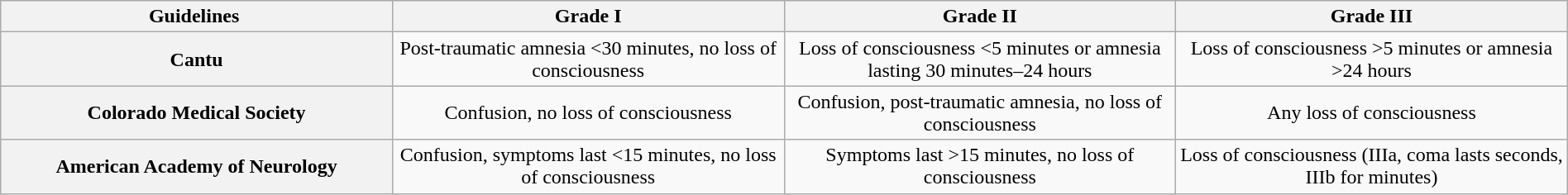<table class="wikitable" style="margin: 1em auto 1em auto; text-align:center">
<tr>
<th>Guidelines </th>
<th>Grade I</th>
<th>Grade II</th>
<th>Grade III</th>
</tr>
<tr>
<th>Cantu</th>
<td width="25%">Post-traumatic amnesia <30 minutes, no loss of consciousness</td>
<td width="25%">Loss of consciousness <5 minutes or amnesia lasting 30 minutes–24 hours</td>
<td width="25%">Loss of consciousness >5 minutes or amnesia >24 hours</td>
</tr>
<tr>
<th>Colorado Medical Society</th>
<td>Confusion, no loss of consciousness</td>
<td>Confusion, post-traumatic amnesia, no loss of consciousness</td>
<td>Any loss of consciousness</td>
</tr>
<tr>
<th>American Academy of Neurology</th>
<td>Confusion, symptoms last <15 minutes, no loss of consciousness</td>
<td>Symptoms last >15 minutes, no loss of consciousness</td>
<td>Loss of consciousness (IIIa, coma lasts seconds, IIIb for minutes)</td>
</tr>
</table>
